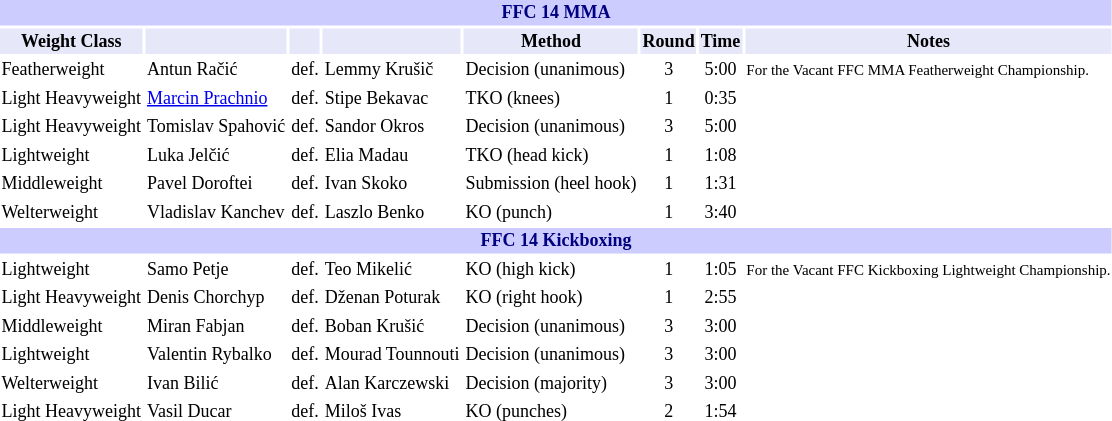<table class="toccolours" style="font-size: 75%;">
<tr>
<th colspan="8" style="background-color: #ccf; color: #000080; text-align: center;"><strong>FFC 14 MMA</strong></th>
</tr>
<tr>
<th colspan="1" style="background-color: #E6E8FA; color: #000000; text-align: center;">Weight Class</th>
<th colspan="1" style="background-color: #E6E8FA; color: #000000; text-align: center;"></th>
<th colspan="1" style="background-color: #E6E8FA; color: #000000; text-align: center;"></th>
<th colspan="1" style="background-color: #E6E8FA; color: #000000; text-align: center;"></th>
<th colspan="1" style="background-color: #E6E8FA; color: #000000; text-align: center;">Method</th>
<th colspan="1" style="background-color: #E6E8FA; color: #000000; text-align: center;">Round</th>
<th colspan="1" style="background-color: #E6E8FA; color: #000000; text-align: center;">Time</th>
<th colspan="1" style="background-color: #E6E8FA; color: #000000; text-align: center;">Notes</th>
</tr>
<tr>
<td>Featherweight</td>
<td>Antun Račić</td>
<td>def.</td>
<td>Lemmy Krušič</td>
<td>Decision (unanimous)</td>
<td align=center>3</td>
<td align=center>5:00</td>
<td><small>For the Vacant FFC MMA Featherweight Championship.</small></td>
</tr>
<tr>
<td>Light Heavyweight</td>
<td><a href='#'>Marcin Prachnio</a></td>
<td>def.</td>
<td>Stipe Bekavac</td>
<td>TKO (knees)</td>
<td align=center>1</td>
<td align=center>0:35</td>
<td><small></small></td>
</tr>
<tr>
<td>Light Heavyweight</td>
<td>Tomislav Spahović</td>
<td>def.</td>
<td>Sandor Okros</td>
<td>Decision (unanimous)</td>
<td align=center>3</td>
<td align=center>5:00</td>
<td><small></small></td>
</tr>
<tr>
<td>Lightweight</td>
<td>Luka Jelčić</td>
<td>def.</td>
<td>Elia Madau</td>
<td>TKO (head kick)</td>
<td align=center>1</td>
<td align=center>1:08</td>
<td><small></small></td>
</tr>
<tr>
<td>Middleweight</td>
<td>Pavel Doroftei</td>
<td>def.</td>
<td>Ivan Skoko</td>
<td>Submission (heel hook)</td>
<td align=center>1</td>
<td align=center>1:31</td>
<td><small></small></td>
</tr>
<tr>
<td>Welterweight</td>
<td>Vladislav Kanchev</td>
<td>def.</td>
<td>Laszlo Benko</td>
<td>KO (punch)</td>
<td align=center>1</td>
<td align=center>3:40</td>
<td><small></small></td>
</tr>
<tr>
<th colspan="8" style="background-color: #ccf; color: #000080; text-align: center;"><strong>FFC 14 Kickboxing</strong></th>
</tr>
<tr>
<td>Lightweight</td>
<td>Samo Petje</td>
<td>def.</td>
<td>Teo Mikelić</td>
<td>KO (high kick)</td>
<td align=center>1</td>
<td align=center>1:05</td>
<td><small>For the Vacant FFC Kickboxing Lightweight Championship.</small></td>
</tr>
<tr>
<td>Light Heavyweight</td>
<td>Denis Chorchyp</td>
<td>def.</td>
<td>Dženan Poturak</td>
<td>KO (right hook)</td>
<td align=center>1</td>
<td align=center>2:55</td>
<td><small></small></td>
</tr>
<tr>
<td>Middleweight</td>
<td>Miran Fabjan</td>
<td>def.</td>
<td>Boban Krušić</td>
<td>Decision (unanimous)</td>
<td align=center>3</td>
<td align=center>3:00</td>
<td><small></small></td>
</tr>
<tr>
<td>Lightweight</td>
<td>Valentin Rybalko</td>
<td>def.</td>
<td>Mourad Tounnouti</td>
<td>Decision (unanimous)</td>
<td align=center>3</td>
<td align=center>3:00</td>
<td><small></small></td>
</tr>
<tr>
<td>Welterweight</td>
<td>Ivan Bilić</td>
<td>def.</td>
<td>Alan Karczewski</td>
<td>Decision (majority)</td>
<td align=center>3</td>
<td align=center>3:00</td>
<td><small></small></td>
</tr>
<tr>
<td>Light Heavyweight</td>
<td>Vasil Ducar</td>
<td>def.</td>
<td>Miloš Ivas</td>
<td>KO (punches)</td>
<td align=center>2</td>
<td align=center>1:54</td>
<td><small></small></td>
</tr>
<tr>
</tr>
</table>
